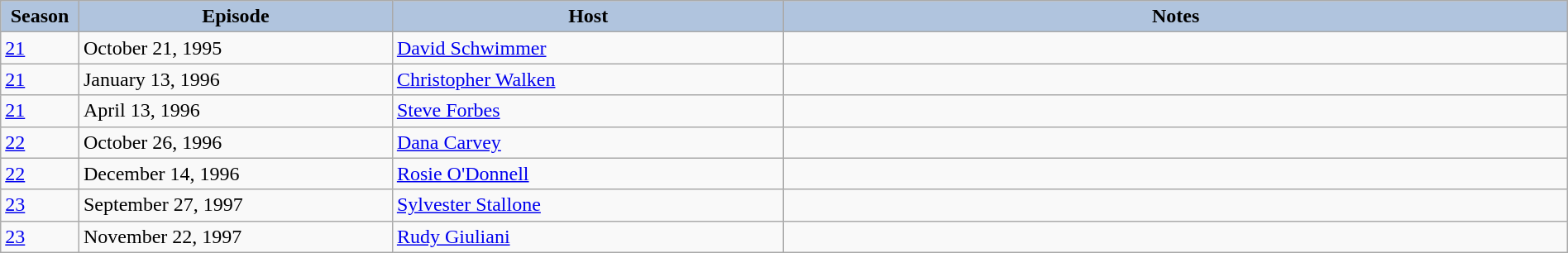<table class="wikitable" style="width:100%;">
<tr>
<th style="background:#b0c4de; width:5%;">Season</th>
<th style="background:#b0c4de; width:20%;">Episode</th>
<th style="background:#b0c4de; width:25%;">Host</th>
<th style="background:#b0c4de; width:50%;">Notes</th>
</tr>
<tr>
<td><a href='#'>21</a></td>
<td>October 21, 1995</td>
<td><a href='#'>David Schwimmer</a></td>
<td></td>
</tr>
<tr>
<td><a href='#'>21</a></td>
<td>January 13, 1996</td>
<td><a href='#'>Christopher Walken</a></td>
<td></td>
</tr>
<tr>
<td><a href='#'>21</a></td>
<td>April 13, 1996</td>
<td><a href='#'>Steve Forbes</a></td>
<td></td>
</tr>
<tr>
<td><a href='#'>22</a></td>
<td>October 26, 1996</td>
<td><a href='#'>Dana Carvey</a></td>
<td></td>
</tr>
<tr>
<td><a href='#'>22</a></td>
<td>December 14, 1996</td>
<td><a href='#'>Rosie O'Donnell</a></td>
<td></td>
</tr>
<tr>
<td><a href='#'>23</a></td>
<td>September 27, 1997</td>
<td><a href='#'>Sylvester Stallone</a></td>
<td></td>
</tr>
<tr>
<td><a href='#'>23</a></td>
<td>November 22, 1997</td>
<td><a href='#'>Rudy Giuliani</a></td>
<td></td>
</tr>
</table>
